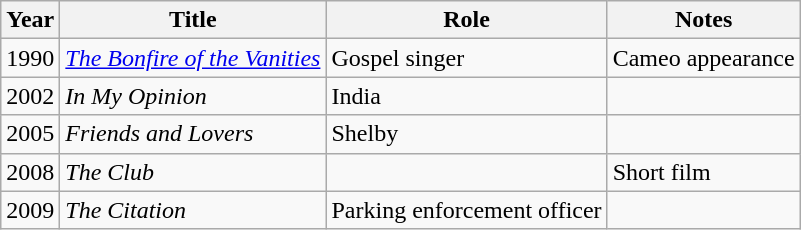<table class="wikitable" style="text-align: left;">
<tr>
<th scope="col">Year</th>
<th scope="col">Title</th>
<th scope="col">Role</th>
<th scope="col">Notes</th>
</tr>
<tr>
<td>1990</td>
<td><em><a href='#'>The Bonfire of the Vanities</a></em></td>
<td>Gospel singer</td>
<td>Cameo appearance</td>
</tr>
<tr>
<td>2002</td>
<td><em>In My Opinion</em></td>
<td>India</td>
<td></td>
</tr>
<tr>
<td>2005</td>
<td><em>Friends and Lovers</em></td>
<td>Shelby</td>
<td></td>
</tr>
<tr>
<td>2008</td>
<td><em>The Club</em></td>
<td></td>
<td>Short film</td>
</tr>
<tr>
<td>2009</td>
<td><em>The Citation</em></td>
<td>Parking enforcement officer</td>
<td></td>
</tr>
</table>
